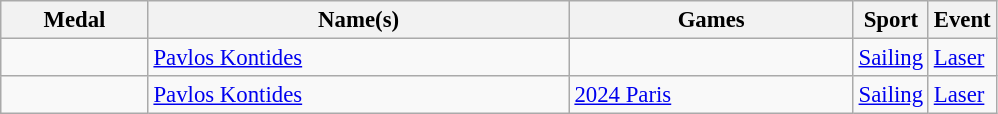<table class="wikitable sortable" style="font-size: 95%;">
<tr>
<th style="width:6em">Medal</th>
<th style="width:18em">Name(s)</th>
<th style="width:12em">Games</th>
<th>Sport</th>
<th>Event</th>
</tr>
<tr>
<td></td>
<td><a href='#'>Pavlos Kontides</a></td>
<td></td>
<td> <a href='#'>Sailing</a></td>
<td><a href='#'>Laser</a></td>
</tr>
<tr>
<td></td>
<td><a href='#'>Pavlos Kontides</a></td>
<td><a href='#'>2024 Paris</a></td>
<td> <a href='#'>Sailing</a></td>
<td><a href='#'>Laser</a></td>
</tr>
</table>
